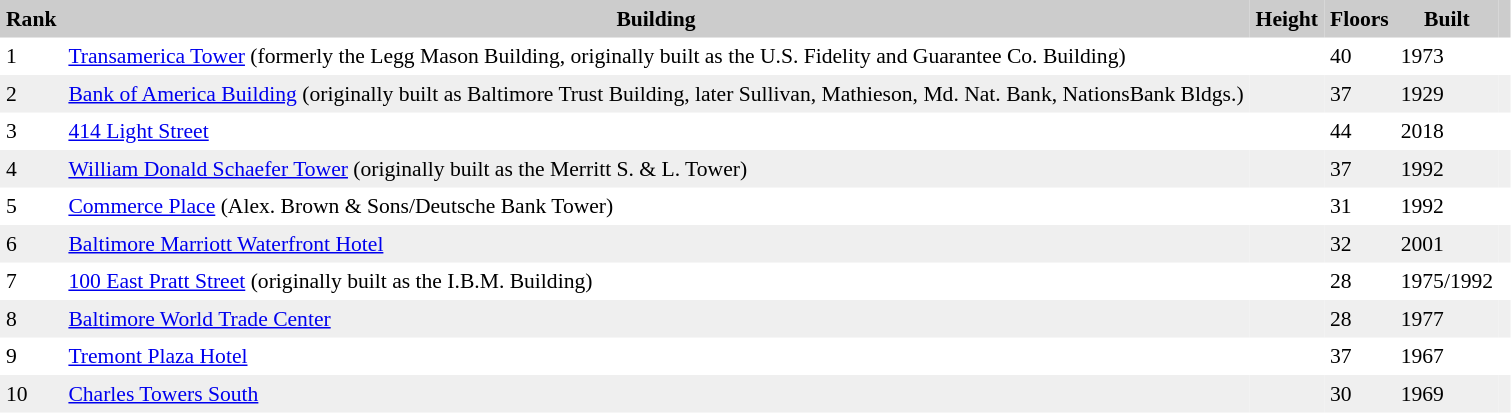<table cellpadding="4" cellspacing="0" style="margin: 0 1em 1em 0; font-size: 90%;">
<tr style="background:#ccc;">
<th>Rank</th>
<th>Building</th>
<th>Height</th>
<th>Floors</th>
<th>Built</th>
<th></th>
</tr>
<tr>
<td>1</td>
<td><a href='#'>Transamerica Tower</a> (formerly the Legg Mason Building, originally built as the U.S. Fidelity and Guarantee Co. Building)</td>
<td></td>
<td>40</td>
<td>1973</td>
<td></td>
</tr>
<tr style="background:#efefef;">
<td>2</td>
<td><a href='#'>Bank of America Building</a> (originally built as Baltimore Trust Building, later Sullivan, Mathieson, Md. Nat. Bank, NationsBank Bldgs.)</td>
<td></td>
<td>37</td>
<td>1929</td>
<td></td>
</tr>
<tr>
<td>3</td>
<td><a href='#'>414 Light Street</a></td>
<td></td>
<td>44</td>
<td>2018</td>
<td></td>
</tr>
<tr style="background:#efefef;">
<td>4</td>
<td><a href='#'>William Donald Schaefer Tower</a> (originally built as the Merritt S. & L. Tower)</td>
<td></td>
<td>37</td>
<td>1992</td>
<td></td>
</tr>
<tr>
<td>5</td>
<td><a href='#'>Commerce Place</a> (Alex. Brown & Sons/Deutsche Bank Tower)</td>
<td></td>
<td>31</td>
<td>1992</td>
<td></td>
</tr>
<tr style="background:#efefef;">
<td>6</td>
<td><a href='#'>Baltimore Marriott Waterfront Hotel</a></td>
<td></td>
<td>32</td>
<td>2001</td>
<td></td>
</tr>
<tr>
<td>7</td>
<td><a href='#'>100 East Pratt Street</a> (originally built as the I.B.M. Building)</td>
<td></td>
<td>28</td>
<td>1975/1992</td>
<td></td>
</tr>
<tr style="background:#efefef;">
<td>8</td>
<td><a href='#'>Baltimore World Trade Center</a></td>
<td></td>
<td>28</td>
<td>1977</td>
<td></td>
</tr>
<tr>
<td>9</td>
<td><a href='#'>Tremont Plaza Hotel</a></td>
<td></td>
<td>37</td>
<td>1967</td>
<td></td>
</tr>
<tr style="background:#efefef;">
<td>10</td>
<td><a href='#'>Charles Towers South</a></td>
<td></td>
<td>30</td>
<td>1969</td>
<td></td>
</tr>
<tr style="background:#efefef;">
</tr>
</table>
